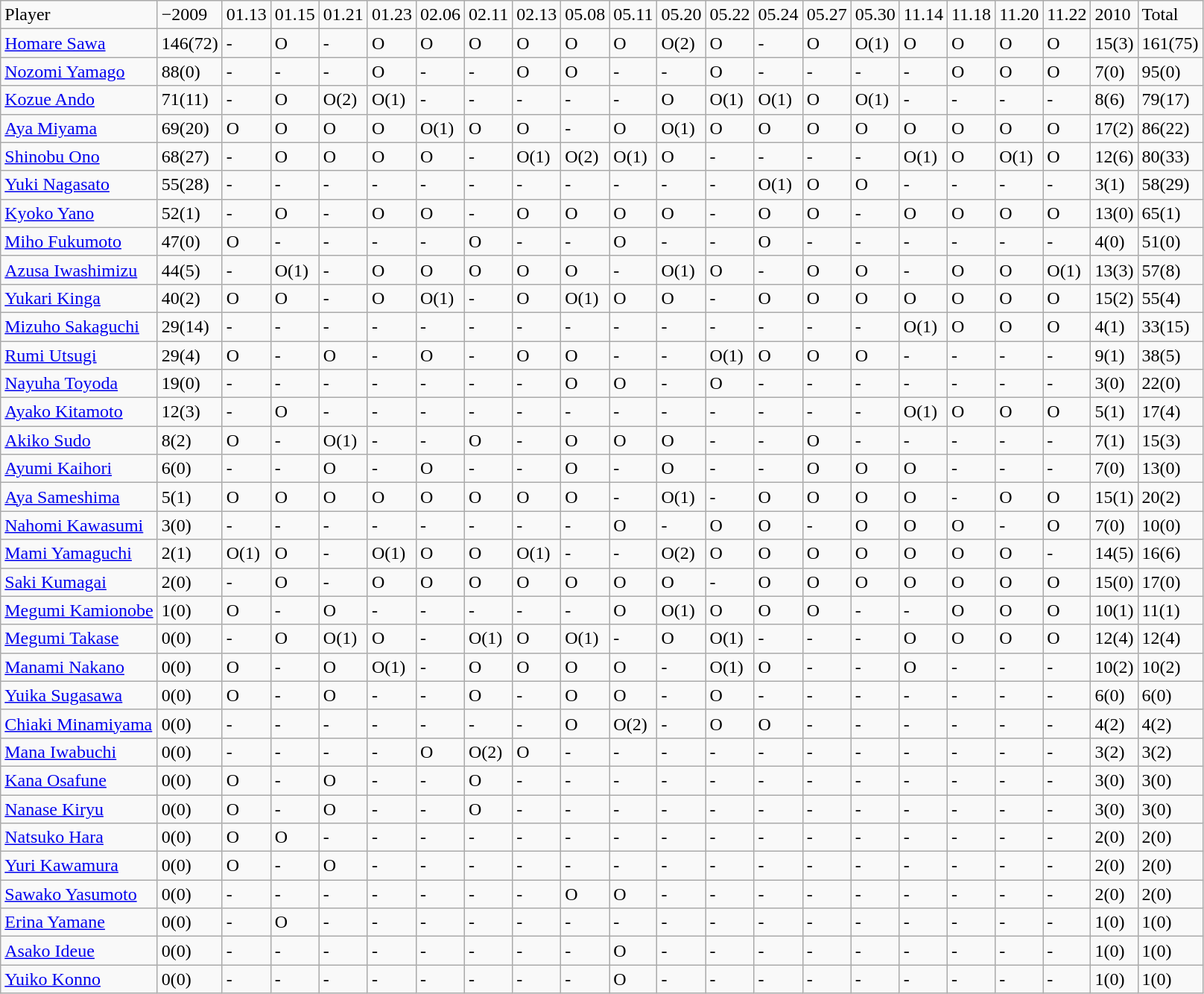<table class="wikitable" style="text-align:left;">
<tr>
<td>Player</td>
<td>−2009</td>
<td>01.13</td>
<td>01.15</td>
<td>01.21</td>
<td>01.23</td>
<td>02.06</td>
<td>02.11</td>
<td>02.13</td>
<td>05.08</td>
<td>05.11</td>
<td>05.20</td>
<td>05.22</td>
<td>05.24</td>
<td>05.27</td>
<td>05.30</td>
<td>11.14</td>
<td>11.18</td>
<td>11.20</td>
<td>11.22</td>
<td>2010</td>
<td>Total</td>
</tr>
<tr>
<td><a href='#'>Homare Sawa</a></td>
<td>146(72)</td>
<td>-</td>
<td>O</td>
<td>-</td>
<td>O</td>
<td>O</td>
<td>O</td>
<td>O</td>
<td>O</td>
<td>O</td>
<td>O(2)</td>
<td>O</td>
<td>-</td>
<td>O</td>
<td>O(1)</td>
<td>O</td>
<td>O</td>
<td>O</td>
<td>O</td>
<td>15(3)</td>
<td>161(75)</td>
</tr>
<tr>
<td><a href='#'>Nozomi Yamago</a></td>
<td>88(0)</td>
<td>-</td>
<td>-</td>
<td>-</td>
<td>O</td>
<td>-</td>
<td>-</td>
<td>O</td>
<td>O</td>
<td>-</td>
<td>-</td>
<td>O</td>
<td>-</td>
<td>-</td>
<td>-</td>
<td>-</td>
<td>O</td>
<td>O</td>
<td>O</td>
<td>7(0)</td>
<td>95(0)</td>
</tr>
<tr>
<td><a href='#'>Kozue Ando</a></td>
<td>71(11)</td>
<td>-</td>
<td>O</td>
<td>O(2)</td>
<td>O(1)</td>
<td>-</td>
<td>-</td>
<td>-</td>
<td>-</td>
<td>-</td>
<td>O</td>
<td>O(1)</td>
<td>O(1)</td>
<td>O</td>
<td>O(1)</td>
<td>-</td>
<td>-</td>
<td>-</td>
<td>-</td>
<td>8(6)</td>
<td>79(17)</td>
</tr>
<tr>
<td><a href='#'>Aya Miyama</a></td>
<td>69(20)</td>
<td>O</td>
<td>O</td>
<td>O</td>
<td>O</td>
<td>O(1)</td>
<td>O</td>
<td>O</td>
<td>-</td>
<td>O</td>
<td>O(1)</td>
<td>O</td>
<td>O</td>
<td>O</td>
<td>O</td>
<td>O</td>
<td>O</td>
<td>O</td>
<td>O</td>
<td>17(2)</td>
<td>86(22)</td>
</tr>
<tr>
<td><a href='#'>Shinobu Ono</a></td>
<td>68(27)</td>
<td>-</td>
<td>O</td>
<td>O</td>
<td>O</td>
<td>O</td>
<td>-</td>
<td>O(1)</td>
<td>O(2)</td>
<td>O(1)</td>
<td>O</td>
<td>-</td>
<td>-</td>
<td>-</td>
<td>-</td>
<td>O(1)</td>
<td>O</td>
<td>O(1)</td>
<td>O</td>
<td>12(6)</td>
<td>80(33)</td>
</tr>
<tr>
<td><a href='#'>Yuki Nagasato</a></td>
<td>55(28)</td>
<td>-</td>
<td>-</td>
<td>-</td>
<td>-</td>
<td>-</td>
<td>-</td>
<td>-</td>
<td>-</td>
<td>-</td>
<td>-</td>
<td>-</td>
<td>O(1)</td>
<td>O</td>
<td>O</td>
<td>-</td>
<td>-</td>
<td>-</td>
<td>-</td>
<td>3(1)</td>
<td>58(29)</td>
</tr>
<tr>
<td><a href='#'>Kyoko Yano</a></td>
<td>52(1)</td>
<td>-</td>
<td>O</td>
<td>-</td>
<td>O</td>
<td>O</td>
<td>-</td>
<td>O</td>
<td>O</td>
<td>O</td>
<td>O</td>
<td>-</td>
<td>O</td>
<td>O</td>
<td>-</td>
<td>O</td>
<td>O</td>
<td>O</td>
<td>O</td>
<td>13(0)</td>
<td>65(1)</td>
</tr>
<tr>
<td><a href='#'>Miho Fukumoto</a></td>
<td>47(0)</td>
<td>O</td>
<td>-</td>
<td>-</td>
<td>-</td>
<td>-</td>
<td>O</td>
<td>-</td>
<td>-</td>
<td>O</td>
<td>-</td>
<td>-</td>
<td>O</td>
<td>-</td>
<td>-</td>
<td>-</td>
<td>-</td>
<td>-</td>
<td>-</td>
<td>4(0)</td>
<td>51(0)</td>
</tr>
<tr>
<td><a href='#'>Azusa Iwashimizu</a></td>
<td>44(5)</td>
<td>-</td>
<td>O(1)</td>
<td>-</td>
<td>O</td>
<td>O</td>
<td>O</td>
<td>O</td>
<td>O</td>
<td>-</td>
<td>O(1)</td>
<td>O</td>
<td>-</td>
<td>O</td>
<td>O</td>
<td>-</td>
<td>O</td>
<td>O</td>
<td>O(1)</td>
<td>13(3)</td>
<td>57(8)</td>
</tr>
<tr>
<td><a href='#'>Yukari Kinga</a></td>
<td>40(2)</td>
<td>O</td>
<td>O</td>
<td>-</td>
<td>O</td>
<td>O(1)</td>
<td>-</td>
<td>O</td>
<td>O(1)</td>
<td>O</td>
<td>O</td>
<td>-</td>
<td>O</td>
<td>O</td>
<td>O</td>
<td>O</td>
<td>O</td>
<td>O</td>
<td>O</td>
<td>15(2)</td>
<td>55(4)</td>
</tr>
<tr>
<td><a href='#'>Mizuho Sakaguchi</a></td>
<td>29(14)</td>
<td>-</td>
<td>-</td>
<td>-</td>
<td>-</td>
<td>-</td>
<td>-</td>
<td>-</td>
<td>-</td>
<td>-</td>
<td>-</td>
<td>-</td>
<td>-</td>
<td>-</td>
<td>-</td>
<td>O(1)</td>
<td>O</td>
<td>O</td>
<td>O</td>
<td>4(1)</td>
<td>33(15)</td>
</tr>
<tr>
<td><a href='#'>Rumi Utsugi</a></td>
<td>29(4)</td>
<td>O</td>
<td>-</td>
<td>O</td>
<td>-</td>
<td>O</td>
<td>-</td>
<td>O</td>
<td>O</td>
<td>-</td>
<td>-</td>
<td>O(1)</td>
<td>O</td>
<td>O</td>
<td>O</td>
<td>-</td>
<td>-</td>
<td>-</td>
<td>-</td>
<td>9(1)</td>
<td>38(5)</td>
</tr>
<tr>
<td><a href='#'>Nayuha Toyoda</a></td>
<td>19(0)</td>
<td>-</td>
<td>-</td>
<td>-</td>
<td>-</td>
<td>-</td>
<td>-</td>
<td>-</td>
<td>O</td>
<td>O</td>
<td>-</td>
<td>O</td>
<td>-</td>
<td>-</td>
<td>-</td>
<td>-</td>
<td>-</td>
<td>-</td>
<td>-</td>
<td>3(0)</td>
<td>22(0)</td>
</tr>
<tr>
<td><a href='#'>Ayako Kitamoto</a></td>
<td>12(3)</td>
<td>-</td>
<td>O</td>
<td>-</td>
<td>-</td>
<td>-</td>
<td>-</td>
<td>-</td>
<td>-</td>
<td>-</td>
<td>-</td>
<td>-</td>
<td>-</td>
<td>-</td>
<td>-</td>
<td>O(1)</td>
<td>O</td>
<td>O</td>
<td>O</td>
<td>5(1)</td>
<td>17(4)</td>
</tr>
<tr>
<td><a href='#'>Akiko Sudo</a></td>
<td>8(2)</td>
<td>O</td>
<td>-</td>
<td>O(1)</td>
<td>-</td>
<td>-</td>
<td>O</td>
<td>-</td>
<td>O</td>
<td>O</td>
<td>O</td>
<td>-</td>
<td>-</td>
<td>O</td>
<td>-</td>
<td>-</td>
<td>-</td>
<td>-</td>
<td>-</td>
<td>7(1)</td>
<td>15(3)</td>
</tr>
<tr>
<td><a href='#'>Ayumi Kaihori</a></td>
<td>6(0)</td>
<td>-</td>
<td>-</td>
<td>O</td>
<td>-</td>
<td>O</td>
<td>-</td>
<td>-</td>
<td>O</td>
<td>-</td>
<td>O</td>
<td>-</td>
<td>-</td>
<td>O</td>
<td>O</td>
<td>O</td>
<td>-</td>
<td>-</td>
<td>-</td>
<td>7(0)</td>
<td>13(0)</td>
</tr>
<tr>
<td><a href='#'>Aya Sameshima</a></td>
<td>5(1)</td>
<td>O</td>
<td>O</td>
<td>O</td>
<td>O</td>
<td>O</td>
<td>O</td>
<td>O</td>
<td>O</td>
<td>-</td>
<td>O(1)</td>
<td>-</td>
<td>O</td>
<td>O</td>
<td>O</td>
<td>O</td>
<td>-</td>
<td>O</td>
<td>O</td>
<td>15(1)</td>
<td>20(2)</td>
</tr>
<tr>
<td><a href='#'>Nahomi Kawasumi</a></td>
<td>3(0)</td>
<td>-</td>
<td>-</td>
<td>-</td>
<td>-</td>
<td>-</td>
<td>-</td>
<td>-</td>
<td>-</td>
<td>O</td>
<td>-</td>
<td>O</td>
<td>O</td>
<td>-</td>
<td>O</td>
<td>O</td>
<td>O</td>
<td>-</td>
<td>O</td>
<td>7(0)</td>
<td>10(0)</td>
</tr>
<tr>
<td><a href='#'>Mami Yamaguchi</a></td>
<td>2(1)</td>
<td>O(1)</td>
<td>O</td>
<td>-</td>
<td>O(1)</td>
<td>O</td>
<td>O</td>
<td>O(1)</td>
<td>-</td>
<td>-</td>
<td>O(2)</td>
<td>O</td>
<td>O</td>
<td>O</td>
<td>O</td>
<td>O</td>
<td>O</td>
<td>O</td>
<td>-</td>
<td>14(5)</td>
<td>16(6)</td>
</tr>
<tr>
<td><a href='#'>Saki Kumagai</a></td>
<td>2(0)</td>
<td>-</td>
<td>O</td>
<td>-</td>
<td>O</td>
<td>O</td>
<td>O</td>
<td>O</td>
<td>O</td>
<td>O</td>
<td>O</td>
<td>-</td>
<td>O</td>
<td>O</td>
<td>O</td>
<td>O</td>
<td>O</td>
<td>O</td>
<td>O</td>
<td>15(0)</td>
<td>17(0)</td>
</tr>
<tr>
<td><a href='#'>Megumi Kamionobe</a></td>
<td>1(0)</td>
<td>O</td>
<td>-</td>
<td>O</td>
<td>-</td>
<td>-</td>
<td>-</td>
<td>-</td>
<td>-</td>
<td>O</td>
<td>O(1)</td>
<td>O</td>
<td>O</td>
<td>O</td>
<td>-</td>
<td>-</td>
<td>O</td>
<td>O</td>
<td>O</td>
<td>10(1)</td>
<td>11(1)</td>
</tr>
<tr>
<td><a href='#'>Megumi Takase</a></td>
<td>0(0)</td>
<td>-</td>
<td>O</td>
<td>O(1)</td>
<td>O</td>
<td>-</td>
<td>O(1)</td>
<td>O</td>
<td>O(1)</td>
<td>-</td>
<td>O</td>
<td>O(1)</td>
<td>-</td>
<td>-</td>
<td>-</td>
<td>O</td>
<td>O</td>
<td>O</td>
<td>O</td>
<td>12(4)</td>
<td>12(4)</td>
</tr>
<tr>
<td><a href='#'>Manami Nakano</a></td>
<td>0(0)</td>
<td>O</td>
<td>-</td>
<td>O</td>
<td>O(1)</td>
<td>-</td>
<td>O</td>
<td>O</td>
<td>O</td>
<td>O</td>
<td>-</td>
<td>O(1)</td>
<td>O</td>
<td>-</td>
<td>-</td>
<td>O</td>
<td>-</td>
<td>-</td>
<td>-</td>
<td>10(2)</td>
<td>10(2)</td>
</tr>
<tr>
<td><a href='#'>Yuika Sugasawa</a></td>
<td>0(0)</td>
<td>O</td>
<td>-</td>
<td>O</td>
<td>-</td>
<td>-</td>
<td>O</td>
<td>-</td>
<td>O</td>
<td>O</td>
<td>-</td>
<td>O</td>
<td>-</td>
<td>-</td>
<td>-</td>
<td>-</td>
<td>-</td>
<td>-</td>
<td>-</td>
<td>6(0)</td>
<td>6(0)</td>
</tr>
<tr>
<td><a href='#'>Chiaki Minamiyama</a></td>
<td>0(0)</td>
<td>-</td>
<td>-</td>
<td>-</td>
<td>-</td>
<td>-</td>
<td>-</td>
<td>-</td>
<td>O</td>
<td>O(2)</td>
<td>-</td>
<td>O</td>
<td>O</td>
<td>-</td>
<td>-</td>
<td>-</td>
<td>-</td>
<td>-</td>
<td>-</td>
<td>4(2)</td>
<td>4(2)</td>
</tr>
<tr>
<td><a href='#'>Mana Iwabuchi</a></td>
<td>0(0)</td>
<td>-</td>
<td>-</td>
<td>-</td>
<td>-</td>
<td>O</td>
<td>O(2)</td>
<td>O</td>
<td>-</td>
<td>-</td>
<td>-</td>
<td>-</td>
<td>-</td>
<td>-</td>
<td>-</td>
<td>-</td>
<td>-</td>
<td>-</td>
<td>-</td>
<td>3(2)</td>
<td>3(2)</td>
</tr>
<tr>
<td><a href='#'>Kana Osafune</a></td>
<td>0(0)</td>
<td>O</td>
<td>-</td>
<td>O</td>
<td>-</td>
<td>-</td>
<td>O</td>
<td>-</td>
<td>-</td>
<td>-</td>
<td>-</td>
<td>-</td>
<td>-</td>
<td>-</td>
<td>-</td>
<td>-</td>
<td>-</td>
<td>-</td>
<td>-</td>
<td>3(0)</td>
<td>3(0)</td>
</tr>
<tr>
<td><a href='#'>Nanase Kiryu</a></td>
<td>0(0)</td>
<td>O</td>
<td>-</td>
<td>O</td>
<td>-</td>
<td>-</td>
<td>O</td>
<td>-</td>
<td>-</td>
<td>-</td>
<td>-</td>
<td>-</td>
<td>-</td>
<td>-</td>
<td>-</td>
<td>-</td>
<td>-</td>
<td>-</td>
<td>-</td>
<td>3(0)</td>
<td>3(0)</td>
</tr>
<tr>
<td><a href='#'>Natsuko Hara</a></td>
<td>0(0)</td>
<td>O</td>
<td>O</td>
<td>-</td>
<td>-</td>
<td>-</td>
<td>-</td>
<td>-</td>
<td>-</td>
<td>-</td>
<td>-</td>
<td>-</td>
<td>-</td>
<td>-</td>
<td>-</td>
<td>-</td>
<td>-</td>
<td>-</td>
<td>-</td>
<td>2(0)</td>
<td>2(0)</td>
</tr>
<tr>
<td><a href='#'>Yuri Kawamura</a></td>
<td>0(0)</td>
<td>O</td>
<td>-</td>
<td>O</td>
<td>-</td>
<td>-</td>
<td>-</td>
<td>-</td>
<td>-</td>
<td>-</td>
<td>-</td>
<td>-</td>
<td>-</td>
<td>-</td>
<td>-</td>
<td>-</td>
<td>-</td>
<td>-</td>
<td>-</td>
<td>2(0)</td>
<td>2(0)</td>
</tr>
<tr>
<td><a href='#'>Sawako Yasumoto</a></td>
<td>0(0)</td>
<td>-</td>
<td>-</td>
<td>-</td>
<td>-</td>
<td>-</td>
<td>-</td>
<td>-</td>
<td>O</td>
<td>O</td>
<td>-</td>
<td>-</td>
<td>-</td>
<td>-</td>
<td>-</td>
<td>-</td>
<td>-</td>
<td>-</td>
<td>-</td>
<td>2(0)</td>
<td>2(0)</td>
</tr>
<tr>
<td><a href='#'>Erina Yamane</a></td>
<td>0(0)</td>
<td>-</td>
<td>O</td>
<td>-</td>
<td>-</td>
<td>-</td>
<td>-</td>
<td>-</td>
<td>-</td>
<td>-</td>
<td>-</td>
<td>-</td>
<td>-</td>
<td>-</td>
<td>-</td>
<td>-</td>
<td>-</td>
<td>-</td>
<td>-</td>
<td>1(0)</td>
<td>1(0)</td>
</tr>
<tr>
<td><a href='#'>Asako Ideue</a></td>
<td>0(0)</td>
<td>-</td>
<td>-</td>
<td>-</td>
<td>-</td>
<td>-</td>
<td>-</td>
<td>-</td>
<td>-</td>
<td>O</td>
<td>-</td>
<td>-</td>
<td>-</td>
<td>-</td>
<td>-</td>
<td>-</td>
<td>-</td>
<td>-</td>
<td>-</td>
<td>1(0)</td>
<td>1(0)</td>
</tr>
<tr>
<td><a href='#'>Yuiko Konno</a></td>
<td>0(0)</td>
<td>-</td>
<td>-</td>
<td>-</td>
<td>-</td>
<td>-</td>
<td>-</td>
<td>-</td>
<td>-</td>
<td>O</td>
<td>-</td>
<td>-</td>
<td>-</td>
<td>-</td>
<td>-</td>
<td>-</td>
<td>-</td>
<td>-</td>
<td>-</td>
<td>1(0)</td>
<td>1(0)</td>
</tr>
</table>
